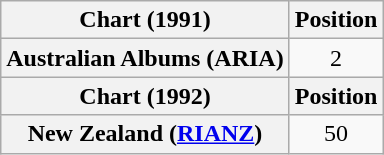<table class="wikitable plainrowheaders" style="text-align:center">
<tr>
<th scope="col">Chart (1991)</th>
<th scope="col">Position</th>
</tr>
<tr>
<th scope="row">Australian Albums (ARIA)</th>
<td>2</td>
</tr>
<tr>
<th scope="col">Chart (1992)</th>
<th scope="col">Position</th>
</tr>
<tr>
<th scope="row">New Zealand (<a href='#'>RIANZ</a>)</th>
<td style="text-align:center;">50</td>
</tr>
</table>
